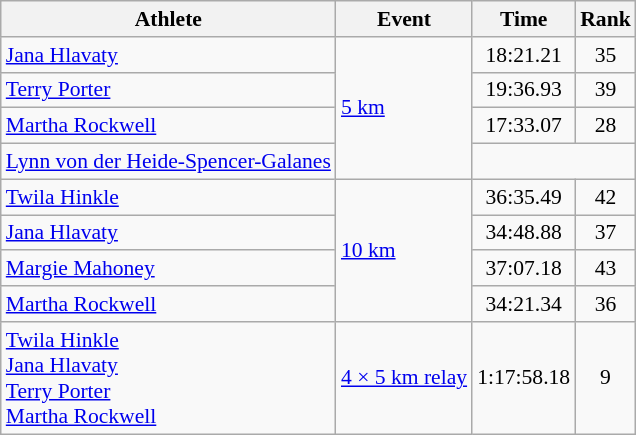<table class=wikitable style=font-size:90%;text-align:center>
<tr>
<th>Athlete</th>
<th>Event</th>
<th>Time</th>
<th>Rank</th>
</tr>
<tr>
<td align=left><a href='#'>Jana Hlavaty</a></td>
<td align=left rowspan=4><a href='#'>5 km</a></td>
<td align=center>18:21.21</td>
<td align=center>35</td>
</tr>
<tr>
<td align=left><a href='#'>Terry Porter</a></td>
<td align=center>19:36.93</td>
<td align=center>39</td>
</tr>
<tr>
<td align=left><a href='#'>Martha Rockwell</a></td>
<td align=center>17:33.07</td>
<td align=center>28</td>
</tr>
<tr>
<td align=left><a href='#'>Lynn von der Heide-Spencer-Galanes</a></td>
<td colspan=2></td>
</tr>
<tr>
<td align=left><a href='#'>Twila Hinkle</a></td>
<td align=left rowspan=4><a href='#'>10 km</a></td>
<td align=center>36:35.49</td>
<td align=center>42</td>
</tr>
<tr>
<td align=left><a href='#'>Jana Hlavaty</a></td>
<td align=center>34:48.88</td>
<td align=center>37</td>
</tr>
<tr>
<td align=left><a href='#'>Margie Mahoney</a></td>
<td align=center>37:07.18</td>
<td align=center>43</td>
</tr>
<tr>
<td align=left><a href='#'>Martha Rockwell</a></td>
<td align=center>34:21.34</td>
<td align=center>36</td>
</tr>
<tr>
<td align=left><a href='#'>Twila Hinkle</a><br><a href='#'>Jana Hlavaty</a><br><a href='#'>Terry Porter</a><br><a href='#'>Martha Rockwell</a></td>
<td align=left><a href='#'>4 × 5 km relay</a></td>
<td align=center>1:17:58.18</td>
<td align=center>9</td>
</tr>
</table>
